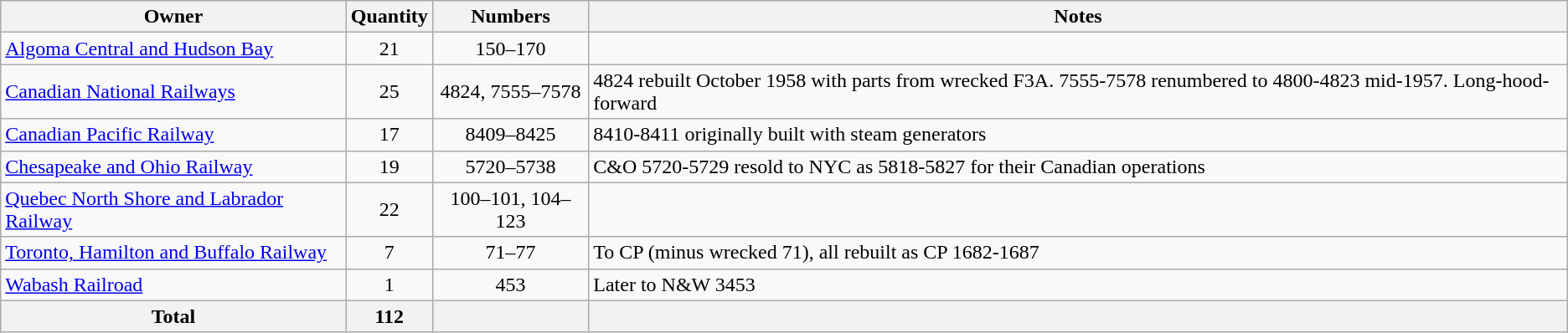<table class="wikitable mw-collapsible mw-collapsed">
<tr>
<th>Owner</th>
<th>Quantity</th>
<th>Numbers</th>
<th>Notes</th>
</tr>
<tr>
<td><a href='#'>Algoma Central and Hudson Bay</a></td>
<td style="text-align:center;">21</td>
<td style="text-align:center;">150–170</td>
<td></td>
</tr>
<tr>
<td><a href='#'>Canadian National Railways</a></td>
<td style="text-align:center;">25</td>
<td style="text-align:center;">4824, 7555–7578</td>
<td>4824 rebuilt October 1958 with parts from wrecked F3A. 7555-7578 renumbered to 4800-4823 mid-1957. Long-hood-forward</td>
</tr>
<tr>
<td><a href='#'>Canadian Pacific Railway</a></td>
<td style="text-align:center;">17</td>
<td style="text-align:center;">8409–8425</td>
<td>8410-8411 originally built with steam generators</td>
</tr>
<tr>
<td><a href='#'>Chesapeake and Ohio Railway</a></td>
<td style="text-align:center;">19</td>
<td style="text-align:center;">5720–5738</td>
<td>C&O 5720-5729 resold to NYC as 5818-5827 for their Canadian operations</td>
</tr>
<tr>
<td><a href='#'>Quebec North Shore and Labrador Railway</a></td>
<td style="text-align:center;">22</td>
<td style="text-align:center;">100–101, 104–123</td>
<td></td>
</tr>
<tr>
<td><a href='#'>Toronto, Hamilton and Buffalo Railway</a></td>
<td style="text-align:center;">7</td>
<td style="text-align:center;">71–77</td>
<td>To CP (minus wrecked 71), all rebuilt as CP 1682-1687</td>
</tr>
<tr>
<td><a href='#'>Wabash Railroad</a></td>
<td style="text-align:center;">1</td>
<td style="text-align:center;">453</td>
<td>Later to N&W 3453</td>
</tr>
<tr>
<th>Total</th>
<th>112</th>
<th></th>
<th></th>
</tr>
</table>
